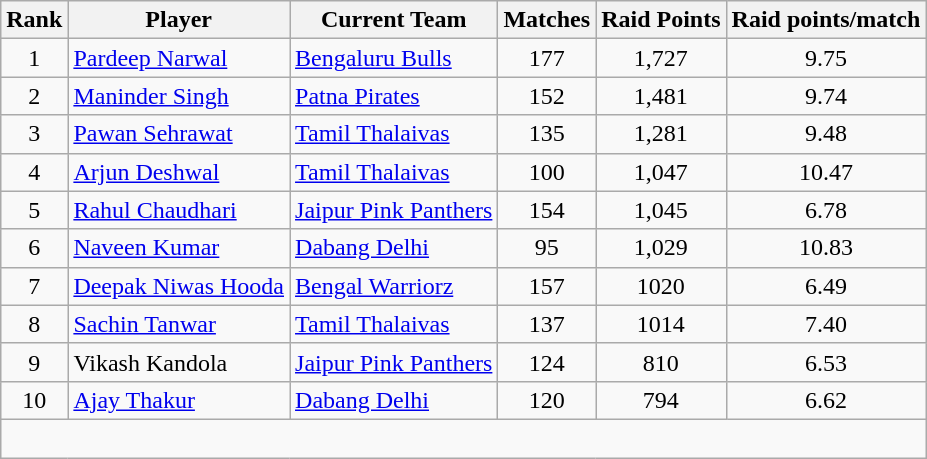<table class="wikitable" style="text-align: center">
<tr>
<th>Rank</th>
<th>Player</th>
<th>Current Team</th>
<th>Matches</th>
<th>Raid Points</th>
<th>Raid points/match</th>
</tr>
<tr>
<td>1</td>
<td style="text-align:left"> <a href='#'>Pardeep Narwal</a></td>
<td style="text-align:left"><a href='#'>Bengaluru Bulls</a></td>
<td>177</td>
<td>1,727</td>
<td>9.75</td>
</tr>
<tr>
<td>2</td>
<td style="text-align:left"> <a href='#'>Maninder Singh</a></td>
<td style="text-align:left"><a href='#'>Patna Pirates</a></td>
<td>152</td>
<td>1,481</td>
<td>9.74</td>
</tr>
<tr>
<td>3</td>
<td style="text-align:left"> <a href='#'>Pawan Sehrawat</a></td>
<td style="text-align:left"><a href='#'>Tamil Thalaivas</a></td>
<td>135</td>
<td>1,281</td>
<td>9.48</td>
</tr>
<tr>
<td>4</td>
<td style="text-align:left"> <a href='#'>Arjun Deshwal</a></td>
<td style="text-align:left"><a href='#'>Tamil Thalaivas</a></td>
<td>100</td>
<td>1,047</td>
<td>10.47</td>
</tr>
<tr>
<td>5</td>
<td style="text-align:left"> <a href='#'>Rahul Chaudhari</a></td>
<td style="text-align:left"><a href='#'>Jaipur Pink Panthers</a></td>
<td>154</td>
<td>1,045</td>
<td>6.78</td>
</tr>
<tr>
<td>6</td>
<td style="text-align:left"> <a href='#'>Naveen Kumar</a></td>
<td style="text-align:left"><a href='#'>Dabang Delhi</a></td>
<td>95</td>
<td>1,029</td>
<td>10.83</td>
</tr>
<tr>
<td>7</td>
<td style="text-align:left"> <a href='#'>Deepak Niwas Hooda</a></td>
<td style="text-align:left"><a href='#'>Bengal Warriorz</a></td>
<td>157</td>
<td>1020</td>
<td>6.49</td>
</tr>
<tr>
<td>8</td>
<td style="text-align:left"> <a href='#'>Sachin Tanwar</a></td>
<td style="text-align:left"><a href='#'>Tamil Thalaivas</a></td>
<td>137</td>
<td>1014</td>
<td>7.40</td>
</tr>
<tr>
<td>9</td>
<td style="text-align:left"> Vikash Kandola</td>
<td style="text-align:left"><a href='#'>Jaipur Pink Panthers</a></td>
<td>124</td>
<td>810</td>
<td>6.53</td>
</tr>
<tr>
<td>10</td>
<td style="text-align:left"> <a href='#'>Ajay Thakur</a></td>
<td style="text-align:left"><a href='#'>Dabang Delhi</a></td>
<td>120</td>
<td>794</td>
<td>6.62</td>
</tr>
<tr>
<td colspan="6"><br></td>
</tr>
</table>
